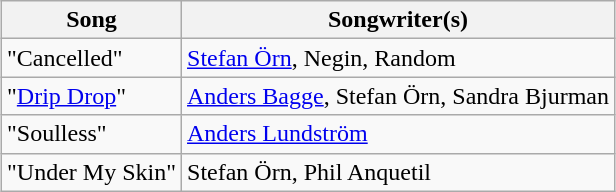<table class="sortable wikitable" style="margin: 1em auto 1em auto;">
<tr>
<th>Song</th>
<th>Songwriter(s)</th>
</tr>
<tr>
<td align="left">"Cancelled"</td>
<td><a href='#'>Stefan Örn</a>, Negin, Random</td>
</tr>
<tr>
<td align="left">"<a href='#'>Drip Drop</a>"</td>
<td><a href='#'>Anders Bagge</a>, Stefan Örn, Sandra Bjurman</td>
</tr>
<tr>
<td align="left">"Soulless"</td>
<td><a href='#'>Anders Lundström</a></td>
</tr>
<tr>
<td align="left">"Under My Skin"</td>
<td>Stefan Örn, Phil Anquetil</td>
</tr>
</table>
